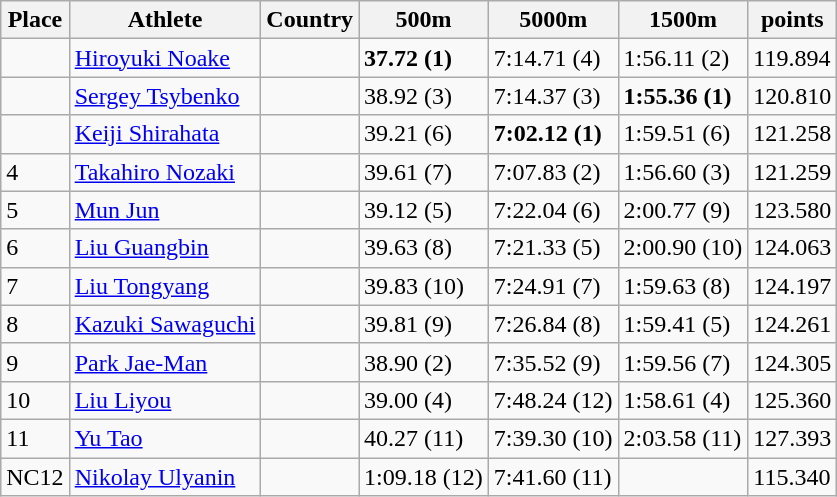<table class="wikitable">
<tr>
<th>Place</th>
<th>Athlete</th>
<th>Country</th>
<th>500m</th>
<th>5000m</th>
<th>1500m</th>
<th>points</th>
</tr>
<tr>
<td></td>
<td><a href='#'>Hiroyuki Noake</a></td>
<td></td>
<td><strong>37.72 (1)</strong></td>
<td>7:14.71 (4)</td>
<td>1:56.11 (2)</td>
<td>119.894</td>
</tr>
<tr>
<td></td>
<td><a href='#'>Sergey Tsybenko</a></td>
<td></td>
<td>38.92 (3)</td>
<td>7:14.37 (3)</td>
<td><strong>1:55.36 (1)</strong></td>
<td>120.810</td>
</tr>
<tr>
<td></td>
<td><a href='#'>Keiji Shirahata</a></td>
<td></td>
<td>39.21 (6)</td>
<td><strong>7:02.12 (1)</strong></td>
<td>1:59.51 (6)</td>
<td>121.258</td>
</tr>
<tr>
<td>4</td>
<td><a href='#'>Takahiro Nozaki</a></td>
<td></td>
<td>39.61 (7)</td>
<td>7:07.83 (2)</td>
<td>1:56.60 (3)</td>
<td>121.259</td>
</tr>
<tr>
<td>5</td>
<td><a href='#'>Mun Jun</a></td>
<td></td>
<td>39.12 (5)</td>
<td>7:22.04 (6)</td>
<td>2:00.77 (9)</td>
<td>123.580</td>
</tr>
<tr>
<td>6</td>
<td><a href='#'>Liu Guangbin</a></td>
<td></td>
<td>39.63 (8)</td>
<td>7:21.33 (5)</td>
<td>2:00.90 (10)</td>
<td>124.063</td>
</tr>
<tr>
<td>7</td>
<td><a href='#'>Liu Tongyang</a></td>
<td></td>
<td>39.83 (10)</td>
<td>7:24.91 (7)</td>
<td>1:59.63 (8)</td>
<td>124.197</td>
</tr>
<tr>
<td>8</td>
<td><a href='#'>Kazuki Sawaguchi</a></td>
<td></td>
<td>39.81 (9)</td>
<td>7:26.84 (8)</td>
<td>1:59.41 (5)</td>
<td>124.261</td>
</tr>
<tr>
<td>9</td>
<td><a href='#'>Park Jae-Man</a></td>
<td></td>
<td>38.90 (2)</td>
<td>7:35.52 (9)</td>
<td>1:59.56 (7)</td>
<td>124.305</td>
</tr>
<tr>
<td>10</td>
<td><a href='#'>Liu Liyou</a></td>
<td></td>
<td>39.00 (4)</td>
<td>7:48.24 (12)</td>
<td>1:58.61 (4)</td>
<td>125.360</td>
</tr>
<tr>
<td>11</td>
<td><a href='#'>Yu Tao</a></td>
<td></td>
<td>40.27 (11)</td>
<td>7:39.30 (10)</td>
<td>2:03.58 (11)</td>
<td>127.393</td>
</tr>
<tr>
<td>NC12</td>
<td><a href='#'>Nikolay Ulyanin</a></td>
<td></td>
<td>1:09.18 (12)</td>
<td>7:41.60 (11)</td>
<td></td>
<td>115.340</td>
</tr>
</table>
